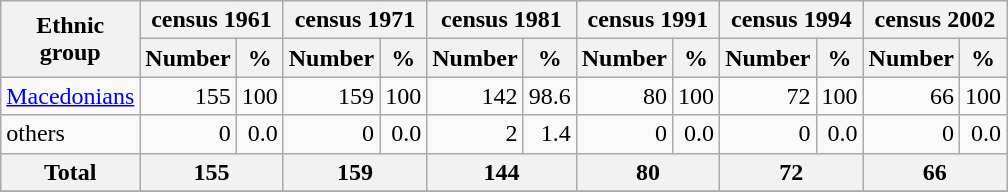<table class="wikitable">
<tr>
<th rowspan="2">Ethnic<br>group</th>
<th colspan="2">census 1961</th>
<th colspan="2">census 1971</th>
<th colspan="2">census 1981</th>
<th colspan="2">census 1991</th>
<th colspan="2">census 1994</th>
<th colspan="2">census 2002</th>
</tr>
<tr bgcolor="#e0e0e0">
<th>Number</th>
<th>%</th>
<th>Number</th>
<th>%</th>
<th>Number</th>
<th>%</th>
<th>Number</th>
<th>%</th>
<th>Number</th>
<th>%</th>
<th>Number</th>
<th>%</th>
</tr>
<tr>
<td><a href='#'>Macedonians</a></td>
<td align="right">155</td>
<td align="right">100</td>
<td align="right">159</td>
<td align="right">100</td>
<td align="right">142</td>
<td align="right">98.6</td>
<td align="right">80</td>
<td align="right">100</td>
<td align="right">72</td>
<td align="right">100</td>
<td align="right">66</td>
<td align="right">100</td>
</tr>
<tr>
<td>others</td>
<td align="right">0</td>
<td align="right">0.0</td>
<td align="right">0</td>
<td align="right">0.0</td>
<td align="right">2</td>
<td align="right">1.4</td>
<td align="right">0</td>
<td align="right">0.0</td>
<td align="right">0</td>
<td align="right">0.0</td>
<td align="right">0</td>
<td align="right">0.0</td>
</tr>
<tr bgcolor="#e0e0e0">
<th align="left">Total</th>
<th colspan="2">155</th>
<th colspan="2">159</th>
<th colspan="2">144</th>
<th colspan="2">80</th>
<th colspan="2">72</th>
<th colspan="2">66</th>
</tr>
<tr>
</tr>
</table>
